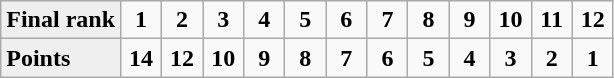<table class="wikitable" style="font-weight:bold; text-align:center">
<tr>
<td align=left bgcolor=#efefef>Final rank</td>
<td width=20>1</td>
<td width=20>2</td>
<td width=20>3</td>
<td width=20>4</td>
<td width=20>5</td>
<td width=20>6</td>
<td width=20>7</td>
<td width=20>8</td>
<td width=20>9</td>
<td width=20>10</td>
<td width=20>11</td>
<td width=20>12</td>
</tr>
<tr>
<td align=left bgcolor=#efefef>Points</td>
<td width=20>14</td>
<td width=20>12</td>
<td width=20>10</td>
<td width=20>9</td>
<td width=20>8</td>
<td width=20>7</td>
<td width=20>6</td>
<td width=20>5</td>
<td width=20>4</td>
<td width=20>3</td>
<td width=20>2</td>
<td width=20>1</td>
</tr>
</table>
